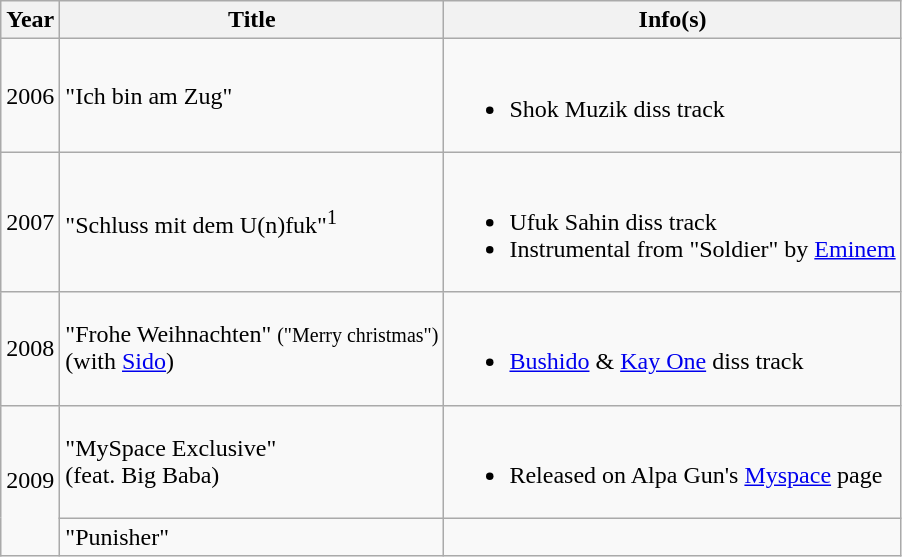<table class="wikitable">
<tr>
<th>Year</th>
<th>Title</th>
<th>Info(s)</th>
</tr>
<tr>
<td>2006</td>
<td>"Ich bin am Zug"</td>
<td><br><ul><li>Shok Muzik diss track</li></ul></td>
</tr>
<tr>
<td>2007</td>
<td>"Schluss mit dem U(n)fuk"<sup>1</sup></td>
<td><br><ul><li>Ufuk Sahin diss track</li><li>Instrumental from "Soldier" by <a href='#'>Eminem</a></li></ul></td>
</tr>
<tr>
<td>2008</td>
<td>"Frohe Weihnachten" <small>("Merry christmas")</small><br><span>(with <a href='#'>Sido</a>)</span></td>
<td><br><ul><li><a href='#'>Bushido</a> & <a href='#'>Kay One</a> diss track</li></ul></td>
</tr>
<tr>
<td rowspan="2">2009</td>
<td>"MySpace Exclusive" <br><span>(feat. Big Baba)</span></td>
<td><br><ul><li>Released on Alpa Gun's <a href='#'>Myspace</a> page</li></ul></td>
</tr>
<tr>
<td>"Punisher"</td>
<td></td>
</tr>
</table>
